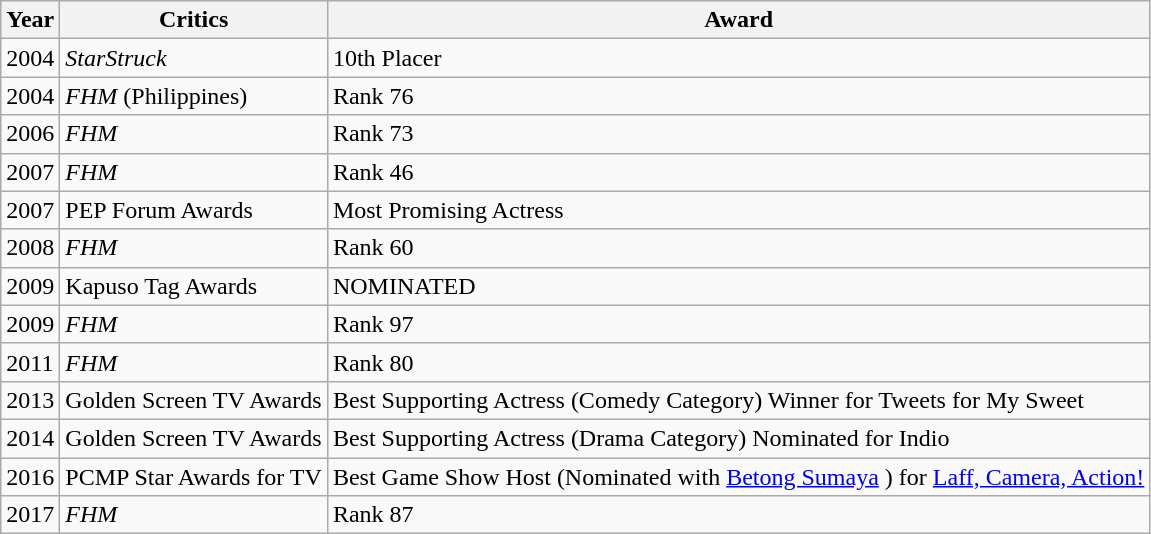<table class="wikitable">
<tr>
<th>Year</th>
<th>Critics</th>
<th>Award</th>
</tr>
<tr>
<td>2004</td>
<td><em>StarStruck</em></td>
<td>10th Placer</td>
</tr>
<tr>
<td>2004</td>
<td><em>FHM</em> (Philippines)</td>
<td>Rank 76</td>
</tr>
<tr>
<td>2006</td>
<td><em>FHM</em></td>
<td>Rank 73</td>
</tr>
<tr>
<td>2007</td>
<td><em>FHM</em></td>
<td>Rank 46</td>
</tr>
<tr>
<td>2007</td>
<td>PEP Forum Awards</td>
<td>Most Promising Actress</td>
</tr>
<tr>
<td>2008</td>
<td><em>FHM</em></td>
<td>Rank 60</td>
</tr>
<tr>
<td>2009</td>
<td>Kapuso Tag Awards</td>
<td>NOMINATED</td>
</tr>
<tr>
<td>2009</td>
<td><em>FHM</em></td>
<td>Rank 97</td>
</tr>
<tr>
<td>2011</td>
<td><em>FHM</em></td>
<td>Rank 80</td>
</tr>
<tr>
<td>2013</td>
<td>Golden Screen TV Awards</td>
<td>Best Supporting Actress (Comedy Category) Winner for Tweets for My Sweet</td>
</tr>
<tr>
<td>2014</td>
<td>Golden Screen TV Awards</td>
<td>Best Supporting Actress (Drama Category) Nominated for Indio</td>
</tr>
<tr>
<td>2016</td>
<td>PCMP Star Awards for TV</td>
<td>Best Game Show Host (Nominated with <a href='#'>Betong Sumaya</a> ) for <a href='#'>Laff, Camera, Action!</a></td>
</tr>
<tr>
<td>2017</td>
<td><em>FHM</em></td>
<td>Rank 87</td>
</tr>
</table>
